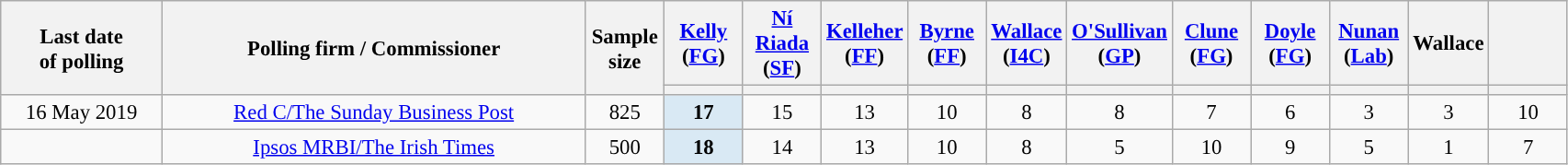<table class="wikitable sortable collapsible" style="text-align:center;font-size:95%;">
<tr style="height:42px;">
<th style="width:110px;" rowspan="2">Last date<br>of polling</th>
<th style="width:300px;" rowspan="2">Polling firm / Commissioner</th>
<th class="unsortable" style="width:50px;" rowspan="2">Sample<br>size</th>
<th class="unsortable" style="width:50px;"><a href='#'>Kelly</a> (<a href='#'>FG</a>)</th>
<th class="unsortable" style="width:50px;"><a href='#'>Ní Riada</a> (<a href='#'>SF</a>)</th>
<th class="unsortable" style="width:50px;"><a href='#'>Kelleher</a> (<a href='#'>FF</a>)</th>
<th class="unsortable" style="width:50px;"><a href='#'>Byrne</a> (<a href='#'>FF</a>)</th>
<th class="unsortable" style="width:50px;"><a href='#'>Wallace</a> (<a href='#'>I4C</a>)</th>
<th class="unsortable" style="width:50px;"><a href='#'>O'Sullivan</a> (<a href='#'>GP</a>)</th>
<th class="unsortable" style="width:50px;"><a href='#'>Clune</a>  (<a href='#'>FG</a>)</th>
<th class="unsortable" style="width:50px;"><a href='#'>Doyle</a> (<a href='#'>FG</a>)</th>
<th class="unsortable" style="width:50px;"><a href='#'>Nunan</a> (<a href='#'>Lab</a>)</th>
<th class="unsortable" style="width:50px;">Wallace </th>
<th class="unsortable" style="width:50px;"></th>
</tr>
<tr>
<th style="color:inherit;background:"></th>
<th style="color:inherit;background:"></th>
<th style="color:inherit;background:"></th>
<th style="color:inherit;background:"></th>
<th style="color:inherit;background:"></th>
<th style="color:inherit;background:"></th>
<th style="color:inherit;background:"></th>
<th style="color:inherit;background:"></th>
<th style="color:inherit;background:"></th>
<th style="color:inherit;background:"></th>
<th style="color:inherit;background:"></th>
</tr>
<tr>
<td>16 May 2019</td>
<td data-sort-value="RedC1"><a href='#'>Red C/The Sunday Business Post</a></td>
<td>825</td>
<td style="background:#D9E9F4"><strong>17</strong></td>
<td>15</td>
<td>13</td>
<td>10</td>
<td>8</td>
<td>8</td>
<td>7</td>
<td>6</td>
<td>3</td>
<td>3</td>
<td>10</td>
</tr>
<tr>
<td></td>
<td data-sort-value="IpsosMRBI1"><a href='#'>Ipsos MRBI/The Irish Times</a></td>
<td>500</td>
<td style="background:#D9E9F4"><strong>18</strong></td>
<td>14</td>
<td>13</td>
<td>10</td>
<td>8</td>
<td>5</td>
<td>10</td>
<td>9</td>
<td>5</td>
<td>1</td>
<td>7</td>
</tr>
</table>
